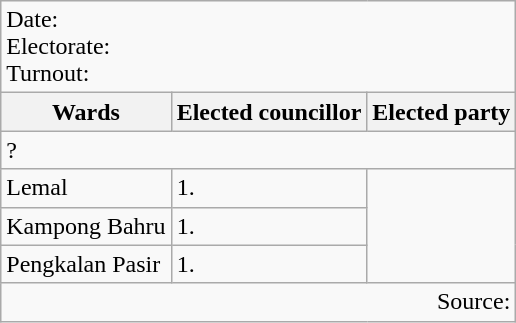<table class=wikitable>
<tr>
<td colspan=3>Date: <br>Electorate: <br>Turnout:</td>
</tr>
<tr>
<th>Wards</th>
<th>Elected councillor</th>
<th>Elected party</th>
</tr>
<tr>
<td colspan=3>? </td>
</tr>
<tr>
<td>Lemal</td>
<td>1.</td>
</tr>
<tr>
<td>Kampong Bahru</td>
<td>1.</td>
</tr>
<tr>
<td>Pengkalan Pasir</td>
<td>1.</td>
</tr>
<tr>
<td colspan="3" style="text-align:right;">Source: </td>
</tr>
</table>
